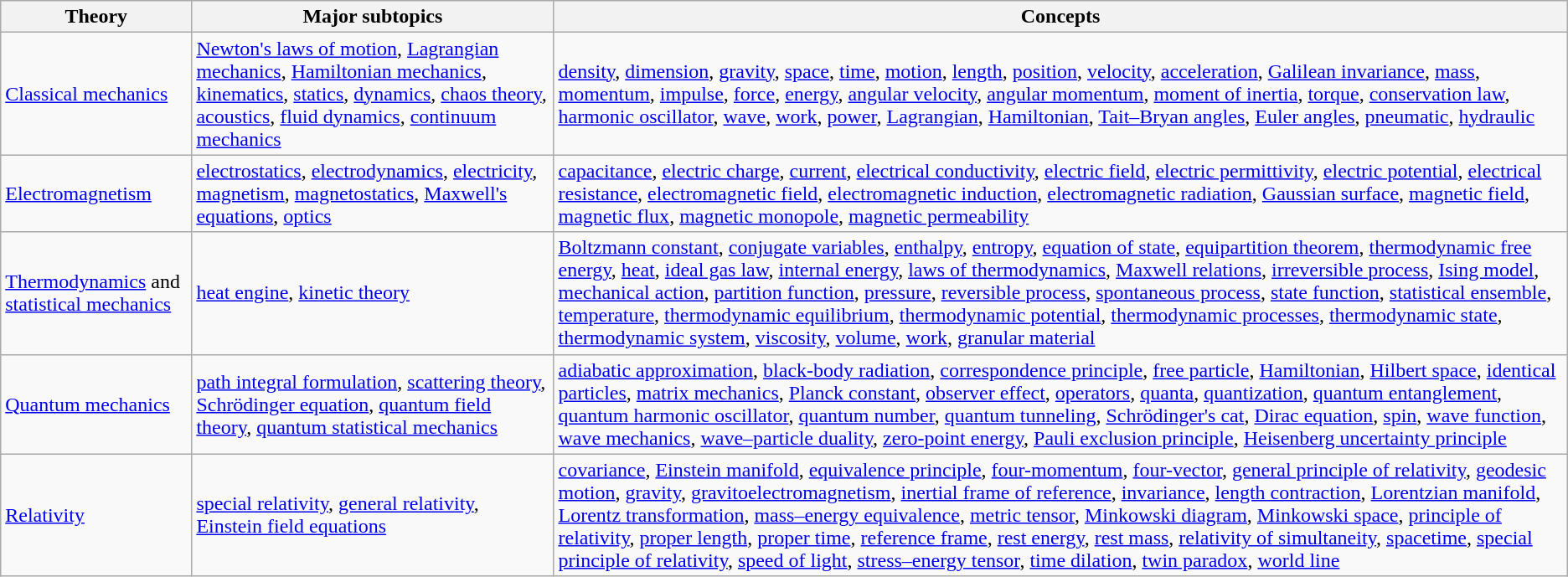<table class="wikitable">
<tr>
<th>Theory</th>
<th>Major subtopics</th>
<th>Concepts</th>
</tr>
<tr>
<td><a href='#'>Classical mechanics</a></td>
<td><a href='#'>Newton's laws of motion</a>, <a href='#'>Lagrangian mechanics</a>, <a href='#'>Hamiltonian mechanics</a>, <a href='#'>kinematics</a>, <a href='#'>statics</a>, <a href='#'>dynamics</a>, <a href='#'>chaos theory</a>, <a href='#'>acoustics</a>, <a href='#'>fluid dynamics</a>, <a href='#'>continuum mechanics</a></td>
<td><a href='#'>density</a>, <a href='#'>dimension</a>, <a href='#'>gravity</a>, <a href='#'>space</a>, <a href='#'>time</a>, <a href='#'>motion</a>, <a href='#'>length</a>, <a href='#'>position</a>, <a href='#'>velocity</a>, <a href='#'>acceleration</a>, <a href='#'>Galilean invariance</a>, <a href='#'>mass</a>, <a href='#'>momentum</a>, <a href='#'>impulse</a>, <a href='#'>force</a>, <a href='#'>energy</a>, <a href='#'>angular velocity</a>, <a href='#'>angular momentum</a>, <a href='#'>moment of inertia</a>, <a href='#'>torque</a>, <a href='#'>conservation law</a>, <a href='#'>harmonic oscillator</a>, <a href='#'>wave</a>, <a href='#'>work</a>, <a href='#'>power</a>, <a href='#'>Lagrangian</a>, <a href='#'>Hamiltonian</a>, <a href='#'>Tait–Bryan angles</a>, <a href='#'>Euler angles</a>, <a href='#'>pneumatic</a>, <a href='#'>hydraulic</a></td>
</tr>
<tr>
<td><a href='#'>Electromagnetism</a></td>
<td><a href='#'>electrostatics</a>, <a href='#'>electrodynamics</a>, <a href='#'>electricity</a>, <a href='#'>magnetism</a>, <a href='#'>magnetostatics</a>, <a href='#'>Maxwell's equations</a>, <a href='#'>optics</a></td>
<td><a href='#'>capacitance</a>, <a href='#'>electric charge</a>, <a href='#'>current</a>, <a href='#'>electrical conductivity</a>, <a href='#'>electric field</a>, <a href='#'>electric permittivity</a>, <a href='#'>electric potential</a>, <a href='#'>electrical resistance</a>, <a href='#'>electromagnetic field</a>, <a href='#'>electromagnetic induction</a>, <a href='#'>electromagnetic radiation</a>, <a href='#'>Gaussian surface</a>, <a href='#'>magnetic field</a>, <a href='#'>magnetic flux</a>, <a href='#'>magnetic monopole</a>, <a href='#'>magnetic permeability</a></td>
</tr>
<tr>
<td><a href='#'>Thermodynamics</a> and <a href='#'>statistical mechanics</a></td>
<td><a href='#'>heat engine</a>, <a href='#'>kinetic theory</a></td>
<td><a href='#'>Boltzmann constant</a>, <a href='#'>conjugate variables</a>, <a href='#'>enthalpy</a>, <a href='#'>entropy</a>, <a href='#'>equation of state</a>, <a href='#'>equipartition theorem</a>, <a href='#'>thermodynamic free energy</a>, <a href='#'>heat</a>, <a href='#'>ideal gas law</a>, <a href='#'>internal energy</a>, <a href='#'>laws of thermodynamics</a>, <a href='#'>Maxwell relations</a>, <a href='#'>irreversible process</a>, <a href='#'>Ising model</a>, <a href='#'>mechanical action</a>, <a href='#'>partition function</a>, <a href='#'>pressure</a>, <a href='#'>reversible process</a>, <a href='#'>spontaneous process</a>, <a href='#'>state function</a>, <a href='#'>statistical ensemble</a>, <a href='#'>temperature</a>, <a href='#'>thermodynamic equilibrium</a>, <a href='#'>thermodynamic potential</a>, <a href='#'>thermodynamic processes</a>, <a href='#'>thermodynamic state</a>, <a href='#'>thermodynamic system</a>, <a href='#'>viscosity</a>, <a href='#'>volume</a>, <a href='#'>work</a>, <a href='#'>granular material</a></td>
</tr>
<tr>
<td><a href='#'>Quantum mechanics</a></td>
<td><a href='#'>path integral formulation</a>, <a href='#'>scattering theory</a>, <a href='#'>Schrödinger equation</a>, <a href='#'>quantum field theory</a>, <a href='#'>quantum statistical mechanics</a></td>
<td><a href='#'>adiabatic approximation</a>, <a href='#'>black-body radiation</a>, <a href='#'>correspondence principle</a>, <a href='#'>free particle</a>, <a href='#'>Hamiltonian</a>, <a href='#'>Hilbert space</a>, <a href='#'>identical particles</a>, <a href='#'>matrix mechanics</a>, <a href='#'>Planck constant</a>, <a href='#'>observer effect</a>, <a href='#'>operators</a>, <a href='#'>quanta</a>, <a href='#'>quantization</a>, <a href='#'>quantum entanglement</a>, <a href='#'>quantum harmonic oscillator</a>, <a href='#'>quantum number</a>, <a href='#'>quantum tunneling</a>, <a href='#'>Schrödinger's cat</a>, <a href='#'>Dirac equation</a>, <a href='#'>spin</a>, <a href='#'>wave function</a>, <a href='#'>wave mechanics</a>, <a href='#'>wave–particle duality</a>, <a href='#'>zero-point energy</a>, <a href='#'>Pauli exclusion principle</a>, <a href='#'>Heisenberg uncertainty principle</a></td>
</tr>
<tr>
<td><a href='#'>Relativity</a></td>
<td><a href='#'>special relativity</a>, <a href='#'>general relativity</a>, <a href='#'>Einstein field equations</a></td>
<td><a href='#'>covariance</a>, <a href='#'>Einstein manifold</a>, <a href='#'>equivalence principle</a>, <a href='#'>four-momentum</a>, <a href='#'>four-vector</a>, <a href='#'>general principle of relativity</a>, <a href='#'>geodesic motion</a>, <a href='#'>gravity</a>, <a href='#'>gravitoelectromagnetism</a>, <a href='#'>inertial frame of reference</a>, <a href='#'>invariance</a>, <a href='#'>length contraction</a>, <a href='#'>Lorentzian manifold</a>, <a href='#'>Lorentz transformation</a>, <a href='#'>mass–energy equivalence</a>, <a href='#'>metric tensor</a>, <a href='#'>Minkowski diagram</a>, <a href='#'>Minkowski space</a>, <a href='#'>principle of relativity</a>, <a href='#'>proper length</a>, <a href='#'>proper time</a>, <a href='#'>reference frame</a>, <a href='#'>rest energy</a>, <a href='#'>rest mass</a>, <a href='#'>relativity of simultaneity</a>, <a href='#'>spacetime</a>, <a href='#'>special principle of relativity</a>, <a href='#'>speed of light</a>, <a href='#'>stress–energy tensor</a>, <a href='#'>time dilation</a>, <a href='#'>twin paradox</a>, <a href='#'>world line</a></td>
</tr>
</table>
